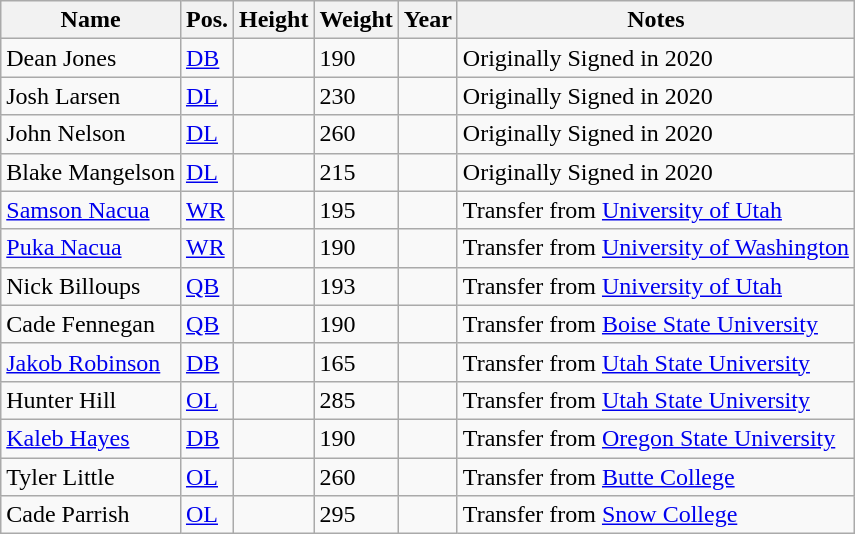<table class="wikitable sortable" border="3">
<tr>
<th>Name</th>
<th>Pos.</th>
<th>Height</th>
<th>Weight</th>
<th>Year</th>
<th>Notes</th>
</tr>
<tr>
<td>Dean Jones</td>
<td><a href='#'>DB</a></td>
<td></td>
<td>190</td>
<td></td>
<td>Originally Signed in 2020</td>
</tr>
<tr>
<td>Josh Larsen</td>
<td><a href='#'>DL</a></td>
<td></td>
<td>230</td>
<td></td>
<td>Originally Signed in 2020</td>
</tr>
<tr>
<td>John Nelson</td>
<td><a href='#'>DL</a></td>
<td></td>
<td>260</td>
<td></td>
<td>Originally Signed in 2020</td>
</tr>
<tr>
<td>Blake Mangelson</td>
<td><a href='#'>DL</a></td>
<td></td>
<td>215</td>
<td></td>
<td>Originally Signed in 2020</td>
</tr>
<tr>
<td><a href='#'>Samson Nacua</a></td>
<td><a href='#'>WR</a></td>
<td></td>
<td>195</td>
<td></td>
<td>Transfer from <a href='#'>University of Utah</a></td>
</tr>
<tr>
<td><a href='#'>Puka Nacua</a></td>
<td><a href='#'>WR</a></td>
<td></td>
<td>190</td>
<td></td>
<td>Transfer from <a href='#'>University of Washington</a></td>
</tr>
<tr>
<td>Nick Billoups</td>
<td><a href='#'>QB</a></td>
<td></td>
<td>193</td>
<td></td>
<td>Transfer from <a href='#'>University of Utah</a></td>
</tr>
<tr>
<td>Cade Fennegan</td>
<td><a href='#'>QB</a></td>
<td></td>
<td>190</td>
<td></td>
<td>Transfer from <a href='#'>Boise State University</a></td>
</tr>
<tr>
<td><a href='#'>Jakob Robinson</a></td>
<td><a href='#'>DB</a></td>
<td></td>
<td>165</td>
<td></td>
<td>Transfer from <a href='#'>Utah State University</a></td>
</tr>
<tr>
<td>Hunter Hill</td>
<td><a href='#'>OL</a></td>
<td></td>
<td>285</td>
<td></td>
<td>Transfer from <a href='#'>Utah State University</a></td>
</tr>
<tr>
<td><a href='#'>Kaleb Hayes</a></td>
<td><a href='#'>DB</a></td>
<td></td>
<td>190</td>
<td></td>
<td>Transfer from <a href='#'>Oregon State University</a></td>
</tr>
<tr>
<td>Tyler Little</td>
<td><a href='#'>OL</a></td>
<td></td>
<td>260</td>
<td></td>
<td>Transfer from <a href='#'>Butte College</a></td>
</tr>
<tr>
<td>Cade Parrish</td>
<td><a href='#'>OL</a></td>
<td></td>
<td>295</td>
<td></td>
<td>Transfer from <a href='#'>Snow College</a></td>
</tr>
</table>
